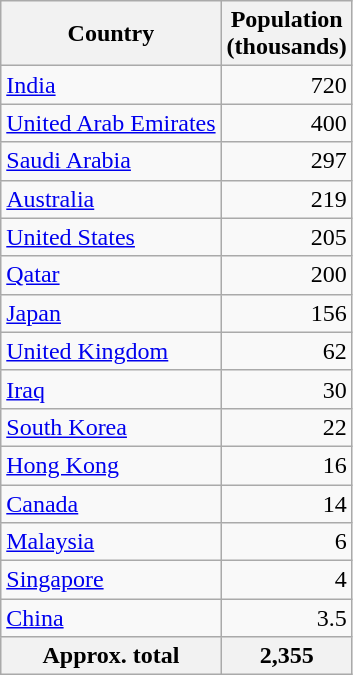<table class="wikitable sortable">
<tr>
<th>Country</th>
<th>Population<br>(thousands)</th>
</tr>
<tr>
<td><a href='#'>India</a></td>
<td align=right>720</td>
</tr>
<tr>
<td><a href='#'>United Arab Emirates</a></td>
<td align=right>400</td>
</tr>
<tr>
<td><a href='#'>Saudi Arabia</a></td>
<td align=right>297</td>
</tr>
<tr>
<td><a href='#'>Australia</a></td>
<td align=right>219</td>
</tr>
<tr>
<td><a href='#'>United States</a></td>
<td align=right>205</td>
</tr>
<tr>
<td><a href='#'>Qatar</a></td>
<td align=right>200</td>
</tr>
<tr>
<td><a href='#'>Japan</a></td>
<td align=right>156</td>
</tr>
<tr>
<td><a href='#'>United Kingdom</a></td>
<td align=right>62</td>
</tr>
<tr>
<td><a href='#'>Iraq</a></td>
<td align=right>30</td>
</tr>
<tr>
<td><a href='#'>South Korea</a></td>
<td align=right>22</td>
</tr>
<tr>
<td><a href='#'>Hong Kong</a></td>
<td align=right>16</td>
</tr>
<tr>
<td><a href='#'>Canada</a></td>
<td align=right>14</td>
</tr>
<tr>
<td><a href='#'>Malaysia</a></td>
<td align=right>6</td>
</tr>
<tr>
<td><a href='#'>Singapore</a></td>
<td align=right>4</td>
</tr>
<tr>
<td><a href='#'>China</a></td>
<td align=right>3.5</td>
</tr>
<tr style="background:#f0f0f0;">
<th>Approx. total</th>
<th align=right>2,355</th>
</tr>
</table>
